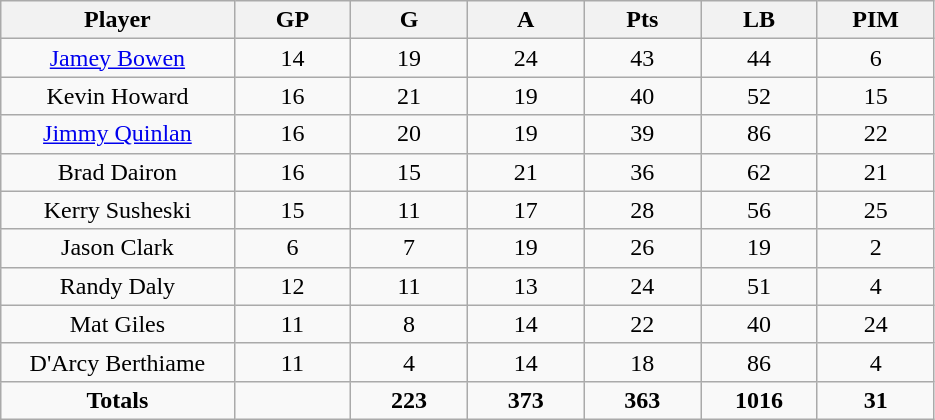<table class="wikitable sortable">
<tr align=center>
<th width="20%">Player</th>
<th width="10%">GP</th>
<th width="10%">G</th>
<th width="10%">A</th>
<th width="10%">Pts</th>
<th width="10%">LB</th>
<th width="10%">PIM</th>
</tr>
<tr align=center>
<td><a href='#'>Jamey Bowen</a></td>
<td>14</td>
<td>19</td>
<td>24</td>
<td>43</td>
<td>44</td>
<td>6</td>
</tr>
<tr align=center>
<td>Kevin Howard</td>
<td>16</td>
<td>21</td>
<td>19</td>
<td>40</td>
<td>52</td>
<td>15</td>
</tr>
<tr align=center>
<td><a href='#'>Jimmy Quinlan</a></td>
<td>16</td>
<td>20</td>
<td>19</td>
<td>39</td>
<td>86</td>
<td>22</td>
</tr>
<tr align=center>
<td>Brad Dairon</td>
<td>16</td>
<td>15</td>
<td>21</td>
<td>36</td>
<td>62</td>
<td>21</td>
</tr>
<tr align=center>
<td>Kerry Susheski</td>
<td>15</td>
<td>11</td>
<td>17</td>
<td>28</td>
<td>56</td>
<td>25</td>
</tr>
<tr align=center>
<td>Jason Clark</td>
<td>6</td>
<td>7</td>
<td>19</td>
<td>26</td>
<td>19</td>
<td>2</td>
</tr>
<tr align=center>
<td>Randy Daly</td>
<td>12</td>
<td>11</td>
<td>13</td>
<td>24</td>
<td>51</td>
<td>4</td>
</tr>
<tr align=center>
<td>Mat Giles</td>
<td>11</td>
<td>8</td>
<td>14</td>
<td>22</td>
<td>40</td>
<td>24</td>
</tr>
<tr align=center>
<td>D'Arcy Berthiame</td>
<td>11</td>
<td>4</td>
<td>14</td>
<td>18</td>
<td>86</td>
<td>4</td>
</tr>
<tr align=center>
<td><strong>Totals</strong></td>
<td></td>
<td><strong>223</strong></td>
<td><strong>373</strong></td>
<td><strong>363</strong></td>
<td><strong>1016</strong></td>
<td><strong>31</strong></td>
</tr>
</table>
